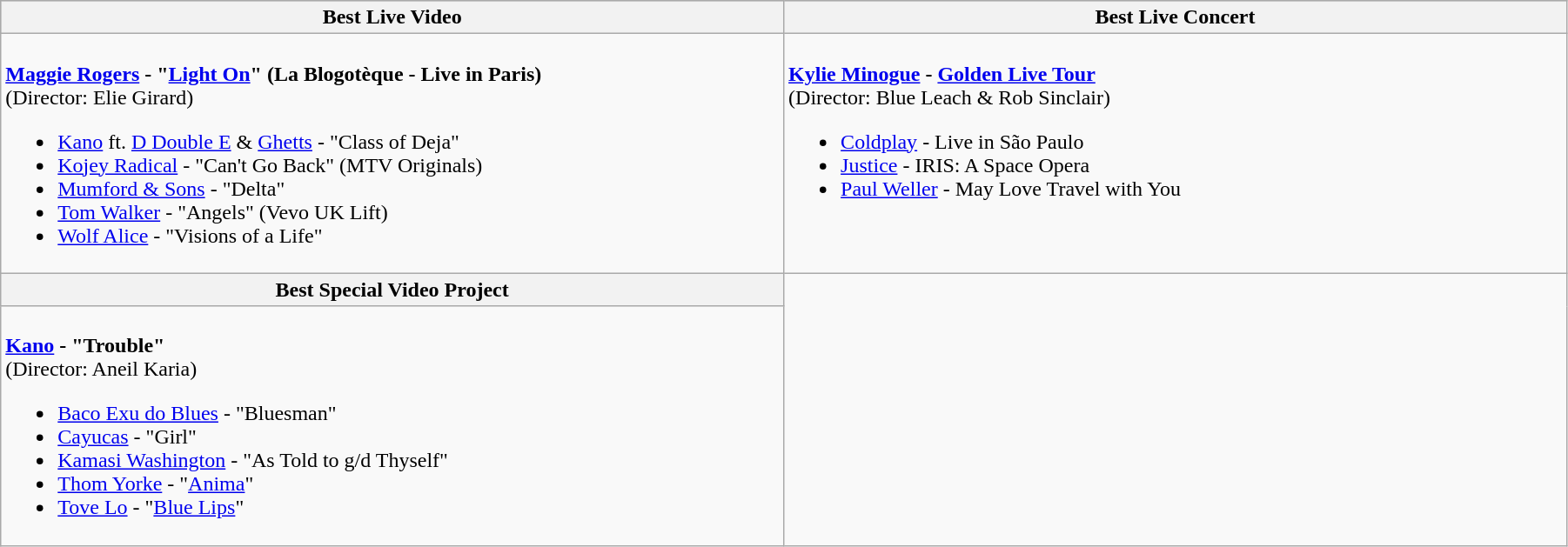<table class="wikitable" style="width:95%">
<tr bgcolor="#bebebe">
<th width="50%">Best Live Video</th>
<th width="50%">Best Live Concert</th>
</tr>
<tr>
<td valign="top"><br><strong><a href='#'>Maggie Rogers</a> - "<a href='#'>Light On</a>" (La Blogotèque - Live in Paris)</strong> <br> (Director: Elie Girard)<ul><li><a href='#'>Kano</a> ft. <a href='#'>D Double E</a> & <a href='#'>Ghetts</a> - "Class of Deja"</li><li><a href='#'>Kojey Radical</a> - "Can't Go Back" (MTV Originals)</li><li><a href='#'>Mumford & Sons</a> - "Delta"</li><li><a href='#'>Tom Walker</a> - "Angels" (Vevo UK Lift)</li><li><a href='#'>Wolf Alice</a> - "Visions of a Life"</li></ul></td>
<td valign="top"><br><strong><a href='#'>Kylie Minogue</a> - <a href='#'>Golden Live Tour</a></strong> <br> (Director: Blue Leach & Rob Sinclair)<ul><li><a href='#'>Coldplay</a> - Live in São Paulo</li><li><a href='#'>Justice</a> - IRIS: A Space Opera</li><li><a href='#'>Paul Weller</a> - May Love Travel with You</li></ul></td>
</tr>
<tr>
<th width="50%">Best Special Video Project</th>
</tr>
<tr>
<td valign="top"><br><strong><a href='#'>Kano</a> - "Trouble"</strong> <br> (Director: Aneil Karia)<ul><li><a href='#'>Baco Exu do Blues</a> - "Bluesman"</li><li><a href='#'>Cayucas</a> - "Girl"</li><li><a href='#'>Kamasi Washington</a> - "As Told to g/d Thyself"</li><li><a href='#'>Thom Yorke</a> - "<a href='#'>Anima</a>"</li><li><a href='#'>Tove Lo</a> - "<a href='#'>Blue Lips</a>"</li></ul></td>
</tr>
</table>
